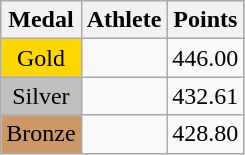<table class="wikitable">
<tr>
<th>Medal</th>
<th>Athlete</th>
<th>Points</th>
</tr>
<tr>
<td style="text-align:center;background-color:gold;">Gold</td>
<td></td>
<td>446.00</td>
</tr>
<tr>
<td style="text-align:center;background-color:silver;">Silver</td>
<td></td>
<td>432.61</td>
</tr>
<tr>
<td style="text-align:center;background-color:#CC9966;">Bronze</td>
<td></td>
<td>428.80</td>
</tr>
</table>
